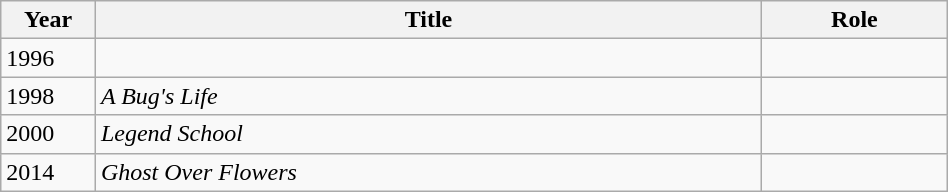<table class="wikitable" style="width:50%;">
<tr>
<th width=10%>Year</th>
<th>Title</th>
<th>Role</th>
</tr>
<tr>
<td>1996</td>
<td><em></em></td>
<td></td>
</tr>
<tr>
<td>1998</td>
<td><em>A Bug's Life</em></td>
<td></td>
</tr>
<tr>
<td>2000</td>
<td><em>Legend School</em></td>
<td></td>
</tr>
<tr>
<td>2014</td>
<td><em>Ghost Over Flowers</em></td>
<td></td>
</tr>
</table>
